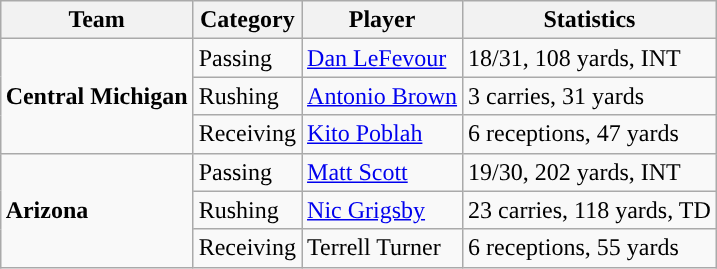<table class="wikitable" style="float: right;">
<tr>
<th>Team</th>
<th>Category</th>
<th>Player</th>
<th>Statistics</th>
</tr>
<tr>
<td rowspan=3><strong>Central Michigan</strong></td>
<td>Passing</td>
<td><a href='#'>Dan LeFevour</a></td>
<td>18/31, 108 yards, INT</td>
</tr>
<tr>
<td>Rushing</td>
<td><a href='#'>Antonio Brown</a></td>
<td>3 carries, 31 yards</td>
</tr>
<tr>
<td>Receiving</td>
<td><a href='#'>Kito Poblah</a></td>
<td>6 receptions, 47 yards</td>
</tr>
<tr>
<td rowspan=3><strong>Arizona</strong></td>
<td>Passing</td>
<td><a href='#'>Matt Scott</a></td>
<td>19/30, 202 yards, INT</td>
</tr>
<tr>
<td>Rushing</td>
<td><a href='#'>Nic Grigsby</a></td>
<td>23 carries, 118 yards, TD</td>
</tr>
<tr>
<td>Receiving</td>
<td>Terrell Turner</td>
<td>6 receptions, 55 yards</td>
</tr>
</table>
